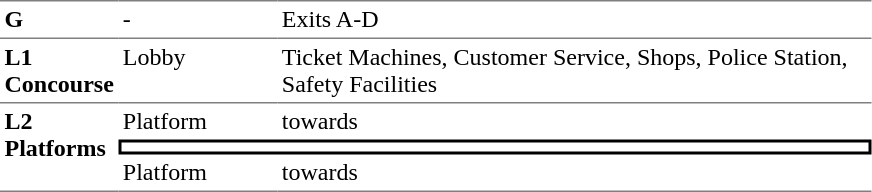<table border=0 cellspacing=0 cellpadding=3>
<tr>
<td style="border-top:solid 1px gray;" width=50 valign=top><strong>G</strong></td>
<td style="border-top:solid 1px gray;" width=100 valign=top>-</td>
<td style="border-top:solid 1px gray;" width=390 valign=top>Exits A-D</td>
</tr>
<tr>
<td style="border-bottom:solid 1px gray; border-top:solid 1px gray;" valign=top><strong>L1<br>Concourse</strong></td>
<td style="border-bottom:solid 1px gray; border-top:solid 1px gray;" valign=top>Lobby</td>
<td style="border-bottom:solid 1px gray; border-top:solid 1px gray;" valign=top>Ticket Machines, Customer Service, Shops, Police Station, Safety Facilities</td>
</tr>
<tr>
<td style="border-bottom:solid 1px gray;" rowspan=3 valign=top><strong>L2<br>Platforms</strong></td>
<td>Platform </td>
<td>  towards  </td>
</tr>
<tr>
<td style="border-right:solid 2px black;border-left:solid 2px black;border-top:solid 2px black;border-bottom:solid 2px black;text-align:center;" colspan=2></td>
</tr>
<tr>
<td style="border-bottom:solid 1px gray;">Platform </td>
<td style="border-bottom:solid 1px gray;"> towards   </td>
</tr>
</table>
